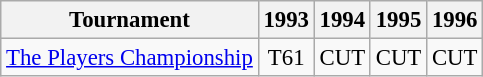<table class="wikitable" style="font-size:95%;text-align:center;">
<tr>
<th>Tournament</th>
<th>1993</th>
<th>1994</th>
<th>1995</th>
<th>1996</th>
</tr>
<tr>
<td align=left><a href='#'>The Players Championship</a></td>
<td>T61</td>
<td>CUT</td>
<td>CUT</td>
<td>CUT</td>
</tr>
</table>
